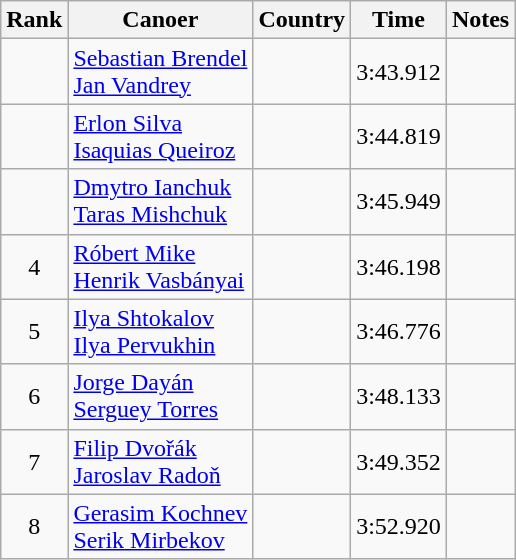<table class="wikitable sortable" style="text-align:center;">
<tr>
<th>Rank</th>
<th>Canoer</th>
<th>Country</th>
<th>Time</th>
<th>Notes</th>
</tr>
<tr>
<td></td>
<td align="left"><a href='#'>Sebastian Brendel</a><br><a href='#'>Jan Vandrey</a></td>
<td align="left"></td>
<td>3:43.912</td>
<td></td>
</tr>
<tr>
<td></td>
<td align="left"><a href='#'>Erlon Silva</a><br><a href='#'>Isaquias Queiroz</a></td>
<td align="left"></td>
<td>3:44.819</td>
<td></td>
</tr>
<tr>
<td></td>
<td align="left"><a href='#'>Dmytro Ianchuk</a><br><a href='#'>Taras Mishchuk</a></td>
<td align="left"></td>
<td>3:45.949</td>
<td></td>
</tr>
<tr>
<td>4</td>
<td align="left"><a href='#'>Róbert Mike</a><br><a href='#'>Henrik Vasbányai</a></td>
<td align="left"></td>
<td>3:46.198</td>
<td></td>
</tr>
<tr>
<td>5</td>
<td align="left"><a href='#'>Ilya Shtokalov</a><br><a href='#'>Ilya Pervukhin</a></td>
<td align="left"></td>
<td>3:46.776</td>
<td></td>
</tr>
<tr>
<td>6</td>
<td align="left"><a href='#'>Jorge Dayán</a><br><a href='#'>Serguey Torres</a></td>
<td align="left"></td>
<td>3:48.133</td>
<td></td>
</tr>
<tr>
<td>7</td>
<td align="left"><a href='#'>Filip Dvořák</a><br><a href='#'>Jaroslav Radoň</a></td>
<td align="left"></td>
<td>3:49.352</td>
<td></td>
</tr>
<tr>
<td>8</td>
<td align="left"><a href='#'>Gerasim Kochnev</a><br><a href='#'>Serik Mirbekov</a></td>
<td align="left"></td>
<td>3:52.920</td>
<td></td>
</tr>
</table>
